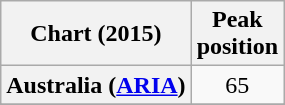<table class="wikitable sortable plainrowheaders" style="text-align:center">
<tr>
<th scope="col">Chart (2015)</th>
<th scope="col">Peak<br> position</th>
</tr>
<tr>
<th scope="row">Australia (<a href='#'>ARIA</a>)</th>
<td>65</td>
</tr>
<tr>
</tr>
<tr>
</tr>
<tr>
</tr>
<tr>
</tr>
<tr>
</tr>
<tr>
</tr>
<tr>
</tr>
</table>
